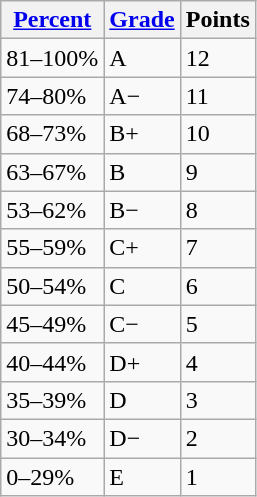<table class="wikitable">
<tr>
<th><a href='#'>Percent</a></th>
<th><a href='#'>Grade</a></th>
<th>Points</th>
</tr>
<tr>
<td>81–100%</td>
<td>A</td>
<td>12</td>
</tr>
<tr>
<td>74–80%</td>
<td>A−</td>
<td>11</td>
</tr>
<tr>
<td>68–73%</td>
<td>B+</td>
<td>10</td>
</tr>
<tr>
<td>63–67%</td>
<td>B</td>
<td>9</td>
</tr>
<tr>
<td>53–62%</td>
<td>B−</td>
<td>8</td>
</tr>
<tr>
<td>55–59%</td>
<td>C+</td>
<td>7</td>
</tr>
<tr>
<td>50–54%</td>
<td>C</td>
<td>6</td>
</tr>
<tr>
<td>45–49%</td>
<td>C−</td>
<td>5</td>
</tr>
<tr>
<td>40–44%</td>
<td>D+</td>
<td>4</td>
</tr>
<tr>
<td>35–39%</td>
<td>D</td>
<td>3</td>
</tr>
<tr>
<td>30–34%</td>
<td>D−</td>
<td>2</td>
</tr>
<tr>
<td>0–29%</td>
<td>E</td>
<td>1</td>
</tr>
</table>
